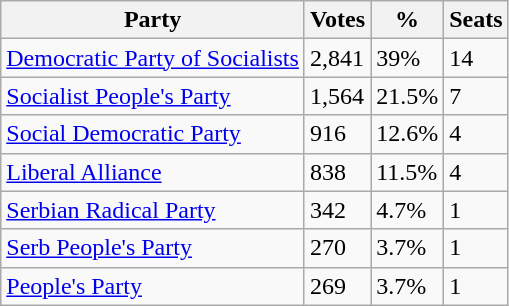<table class="wikitable">
<tr>
<th>Party</th>
<th>Votes</th>
<th>%</th>
<th>Seats</th>
</tr>
<tr>
<td><a href='#'>Democratic Party of Socialists</a></td>
<td>2,841</td>
<td>39%</td>
<td>14</td>
</tr>
<tr>
<td><a href='#'>Socialist People's Party</a></td>
<td>1,564</td>
<td>21.5%</td>
<td>7</td>
</tr>
<tr>
<td><a href='#'>Social Democratic Party</a></td>
<td>916</td>
<td>12.6%</td>
<td>4</td>
</tr>
<tr>
<td><a href='#'>Liberal Alliance</a></td>
<td>838</td>
<td>11.5%</td>
<td>4</td>
</tr>
<tr>
<td><a href='#'>Serbian Radical Party</a></td>
<td>342</td>
<td>4.7%</td>
<td>1</td>
</tr>
<tr>
<td><a href='#'>Serb People's Party</a></td>
<td>270</td>
<td>3.7%</td>
<td>1</td>
</tr>
<tr>
<td><a href='#'>People's Party</a></td>
<td>269</td>
<td>3.7%</td>
<td>1</td>
</tr>
</table>
